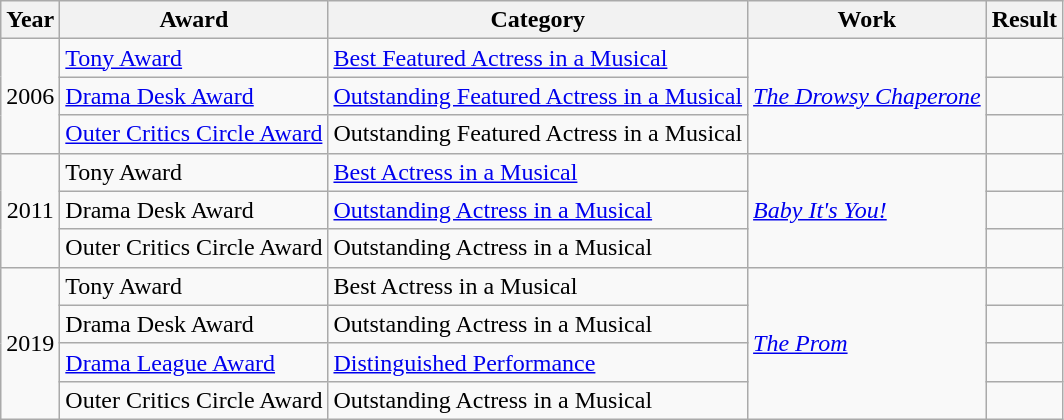<table class="wikitable sortable">
<tr>
<th scope=col>Year</th>
<th scope=col>Award</th>
<th scope=col>Category</th>
<th scope=col>Work</th>
<th scope=col>Result</th>
</tr>
<tr>
<td rowspan="3" align="center">2006</td>
<td><a href='#'>Tony Award</a></td>
<td><a href='#'>Best Featured Actress in a Musical</a></td>
<td rowspan="3"><em><a href='#'>The Drowsy Chaperone</a></em></td>
<td></td>
</tr>
<tr>
<td><a href='#'>Drama Desk Award</a></td>
<td><a href='#'>Outstanding Featured Actress in a Musical</a></td>
<td></td>
</tr>
<tr>
<td><a href='#'>Outer Critics Circle Award</a></td>
<td>Outstanding Featured Actress in a Musical</td>
<td></td>
</tr>
<tr>
<td rowspan="3" align="center">2011</td>
<td>Tony Award</td>
<td><a href='#'>Best Actress in a Musical</a></td>
<td rowspan="3"><em><a href='#'>Baby It's You!</a></em></td>
<td></td>
</tr>
<tr>
<td>Drama Desk Award</td>
<td><a href='#'>Outstanding Actress in a Musical</a></td>
<td></td>
</tr>
<tr>
<td>Outer Critics Circle Award</td>
<td>Outstanding Actress in a Musical</td>
<td></td>
</tr>
<tr>
<td rowspan="4" align="center">2019</td>
<td>Tony Award</td>
<td>Best Actress in a Musical</td>
<td rowspan="4"><em><a href='#'>The Prom</a></em></td>
<td></td>
</tr>
<tr>
<td>Drama Desk Award</td>
<td>Outstanding Actress in a Musical</td>
<td></td>
</tr>
<tr>
<td><a href='#'>Drama League Award</a></td>
<td><a href='#'>Distinguished Performance</a></td>
<td></td>
</tr>
<tr>
<td>Outer Critics Circle Award</td>
<td>Outstanding Actress in a Musical</td>
<td></td>
</tr>
</table>
